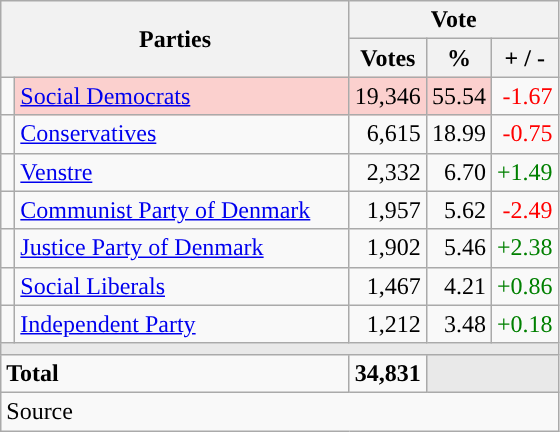<table class="wikitable" style="text-align:right;">
<tr>
<th style="text-align:centre;" rowspan="2" colspan="2" width="225">Parties</th>
<th colspan="3">Vote</th>
</tr>
<tr>
<th width="15">Votes</th>
<th width="15">%</th>
<th width="15">+ / -</th>
</tr>
<tr>
<td width="2" style="color:inherit;background:"></td>
<td bgcolor=#fbd0ce  align="left"><a href='#'>Social Democrats</a></td>
<td bgcolor=#fbd0ce>19,346</td>
<td bgcolor=#fbd0ce>55.54</td>
<td style=color:red;>-1.67</td>
</tr>
<tr>
<td width="2" style="color:inherit;background:"></td>
<td align="left"><a href='#'>Conservatives</a></td>
<td>6,615</td>
<td>18.99</td>
<td style=color:red;>-0.75</td>
</tr>
<tr>
<td width="2" style="color:inherit;background:"></td>
<td align="left"><a href='#'>Venstre</a></td>
<td>2,332</td>
<td>6.70</td>
<td style=color:green;>+1.49</td>
</tr>
<tr>
<td width="2" style="color:inherit;background:"></td>
<td align="left"><a href='#'>Communist Party of Denmark</a></td>
<td>1,957</td>
<td>5.62</td>
<td style=color:red;>-2.49</td>
</tr>
<tr>
<td width="2" style="color:inherit;background:"></td>
<td align="left"><a href='#'>Justice Party of Denmark</a></td>
<td>1,902</td>
<td>5.46</td>
<td style=color:green;>+2.38</td>
</tr>
<tr>
<td width="2" style="color:inherit;background:"></td>
<td align="left"><a href='#'>Social Liberals</a></td>
<td>1,467</td>
<td>4.21</td>
<td style=color:green;>+0.86</td>
</tr>
<tr>
<td width="2" style="color:inherit;background:"></td>
<td align="left"><a href='#'>Independent Party</a></td>
<td>1,212</td>
<td>3.48</td>
<td style=color:green;>+0.18</td>
</tr>
<tr>
<td colspan="7" bgcolor="#E9E9E9"></td>
</tr>
<tr>
<td align="left" colspan="2"><strong>Total</strong></td>
<td><strong>34,831</strong></td>
<td bgcolor="#E9E9E9" colspan="2"></td>
</tr>
<tr>
<td align="left" colspan="6">Source</td>
</tr>
</table>
